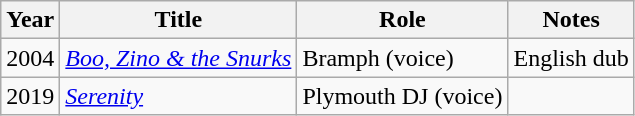<table class="wikitable sortable">
<tr>
<th>Year</th>
<th>Title</th>
<th>Role</th>
<th class="unsortable">Notes</th>
</tr>
<tr>
<td>2004</td>
<td><em><a href='#'>Boo, Zino & the Snurks</a></em></td>
<td>Bramph (voice)</td>
<td>English dub</td>
</tr>
<tr>
<td>2019</td>
<td><em><a href='#'>Serenity</a></em></td>
<td>Plymouth DJ (voice)</td>
<td></td>
</tr>
</table>
